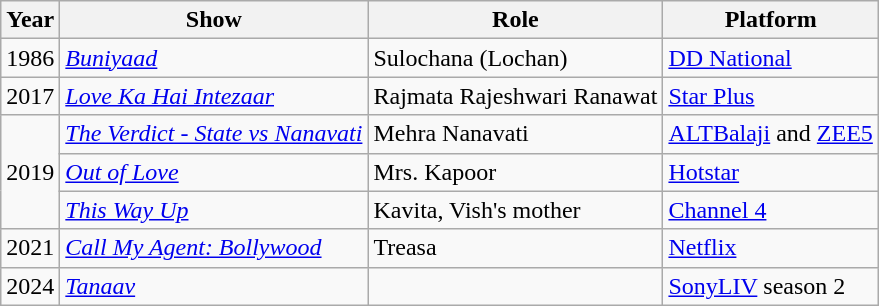<table class="wikitable sortable">
<tr>
<th>Year</th>
<th>Show</th>
<th>Role</th>
<th>Platform</th>
</tr>
<tr>
<td>1986</td>
<td><em><a href='#'>Buniyaad</a></em></td>
<td>Sulochana (Lochan)</td>
<td><a href='#'>DD National</a></td>
</tr>
<tr>
<td>2017</td>
<td><em><a href='#'>Love Ka Hai Intezaar</a></em></td>
<td>Rajmata Rajeshwari Ranawat</td>
<td><a href='#'>Star Plus</a></td>
</tr>
<tr>
<td rowspan="3">2019</td>
<td><em><a href='#'>The Verdict - State vs Nanavati</a></em></td>
<td>Mehra Nanavati</td>
<td><a href='#'>ALTBalaji</a> and <a href='#'>ZEE5</a></td>
</tr>
<tr>
<td><em><a href='#'>Out of Love</a></em></td>
<td>Mrs. Kapoor</td>
<td><a href='#'>Hotstar</a></td>
</tr>
<tr>
<td><em><a href='#'>This Way Up</a></em></td>
<td>Kavita, Vish's mother</td>
<td><a href='#'>Channel 4</a></td>
</tr>
<tr>
<td>2021</td>
<td><em><a href='#'>Call My Agent: Bollywood</a></em></td>
<td>Treasa</td>
<td><a href='#'>Netflix</a></td>
</tr>
<tr>
<td>2024</td>
<td><em><a href='#'>Tanaav</a></em></td>
<td></td>
<td><a href='#'>SonyLIV</a> season 2</td>
</tr>
</table>
